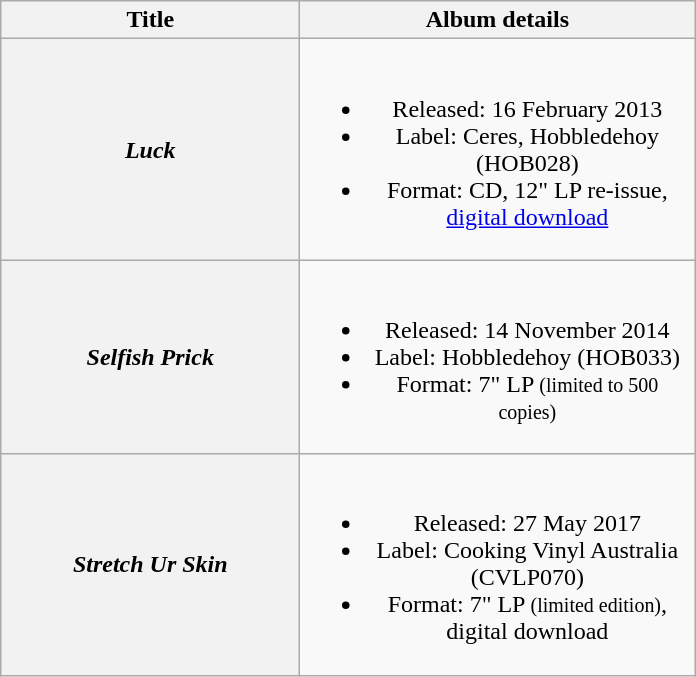<table class="wikitable plainrowheaders" style="text-align:center;">
<tr>
<th scope="col" rowspan="1" style="width:12em;">Title</th>
<th scope="col" rowspan="1" style="width:16em;">Album details</th>
</tr>
<tr>
<th scope="row"><em>Luck</em></th>
<td><br><ul><li>Released: 16 February 2013</li><li>Label: Ceres, Hobbledehoy (HOB028)</li><li>Format: CD, 12" LP re-issue, <a href='#'>digital download</a></li></ul></td>
</tr>
<tr>
<th scope="row"><em>Selfish Prick</em></th>
<td><br><ul><li>Released: 14 November 2014</li><li>Label: Hobbledehoy (HOB033)</li><li>Format: 7" LP <small>(limited to 500 copies)</small></li></ul></td>
</tr>
<tr>
<th scope="row"><em>Stretch Ur Skin</em></th>
<td><br><ul><li>Released: 27 May 2017</li><li>Label: Cooking Vinyl Australia (CVLP070)</li><li>Format: 7" LP <small>(limited edition)</small>, digital download</li></ul></td>
</tr>
</table>
